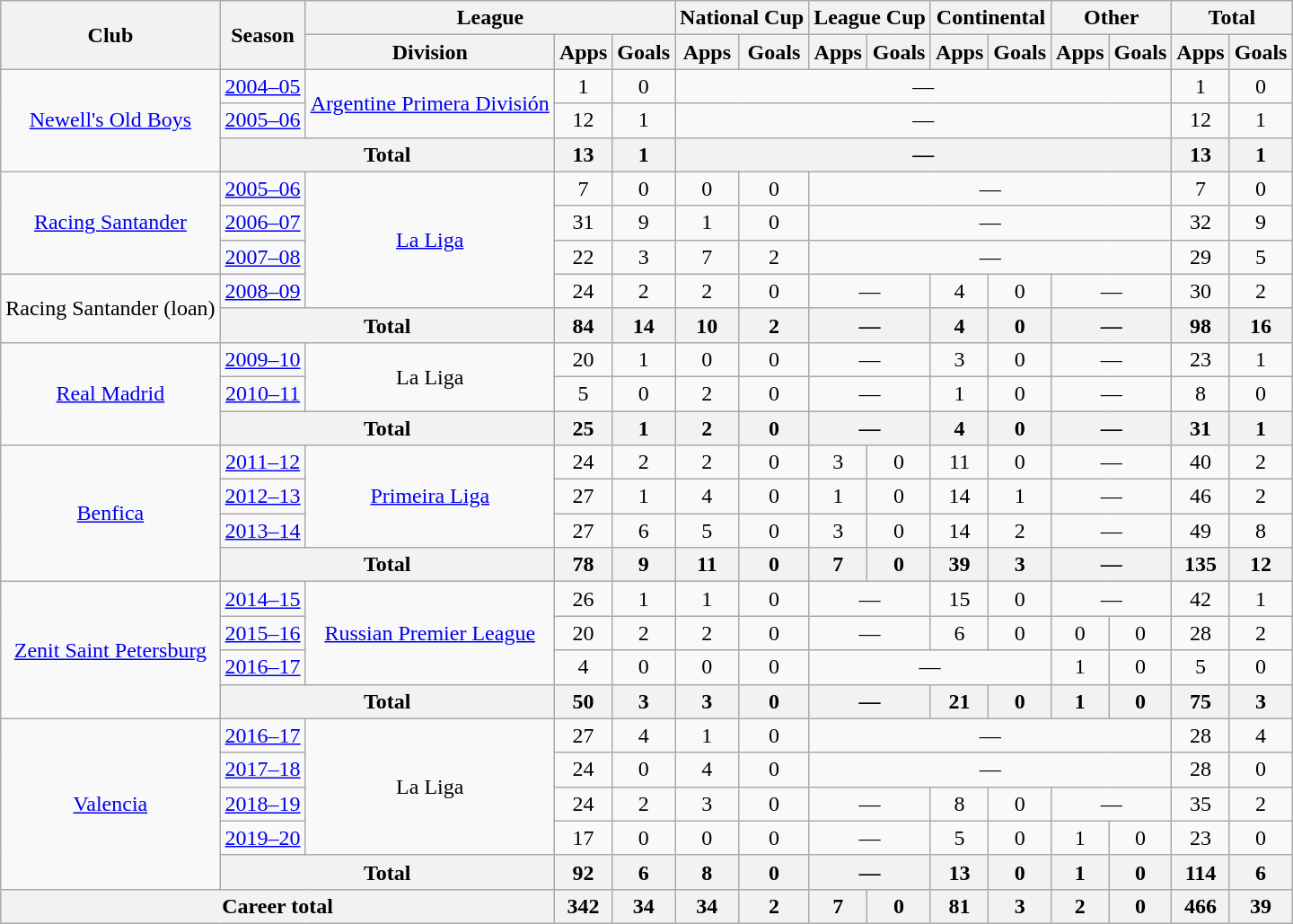<table class="wikitable" style="text-align:center">
<tr>
<th rowspan="2">Club</th>
<th rowspan="2">Season</th>
<th colspan="3">League</th>
<th colspan="2">National Cup</th>
<th colspan="2">League Cup</th>
<th colspan="2">Continental</th>
<th colspan="2">Other</th>
<th colspan="2">Total</th>
</tr>
<tr>
<th>Division</th>
<th>Apps</th>
<th>Goals</th>
<th>Apps</th>
<th>Goals</th>
<th>Apps</th>
<th>Goals</th>
<th>Apps</th>
<th>Goals</th>
<th>Apps</th>
<th>Goals</th>
<th>Apps</th>
<th>Goals</th>
</tr>
<tr>
<td rowspan="3"><a href='#'>Newell's Old Boys</a></td>
<td><a href='#'>2004–05</a></td>
<td rowspan="2"><a href='#'>Argentine Primera División</a></td>
<td>1</td>
<td>0</td>
<td colspan="8">—</td>
<td>1</td>
<td>0</td>
</tr>
<tr>
<td><a href='#'>2005–06</a></td>
<td>12</td>
<td>1</td>
<td colspan="8">—</td>
<td>12</td>
<td>1</td>
</tr>
<tr>
<th colspan="2">Total</th>
<th>13</th>
<th>1</th>
<th colspan="8">—</th>
<th>13</th>
<th>1</th>
</tr>
<tr>
<td rowspan="3"><a href='#'>Racing Santander</a></td>
<td><a href='#'>2005–06</a></td>
<td rowspan="4"><a href='#'>La Liga</a></td>
<td>7</td>
<td>0</td>
<td>0</td>
<td>0</td>
<td colspan="6">—</td>
<td>7</td>
<td>0</td>
</tr>
<tr>
<td><a href='#'>2006–07</a></td>
<td>31</td>
<td>9</td>
<td>1</td>
<td>0</td>
<td colspan="6">—</td>
<td>32</td>
<td>9</td>
</tr>
<tr>
<td><a href='#'>2007–08</a></td>
<td>22</td>
<td>3</td>
<td>7</td>
<td>2</td>
<td colspan="6">—</td>
<td>29</td>
<td>5</td>
</tr>
<tr>
<td rowspan="2">Racing Santander (loan)</td>
<td><a href='#'>2008–09</a></td>
<td>24</td>
<td>2</td>
<td>2</td>
<td>0</td>
<td colspan="2">—</td>
<td>4</td>
<td>0</td>
<td colspan="2">—</td>
<td>30</td>
<td>2</td>
</tr>
<tr>
<th colspan="2">Total</th>
<th>84</th>
<th>14</th>
<th>10</th>
<th>2</th>
<th colspan="2">—</th>
<th>4</th>
<th>0</th>
<th colspan="2">—</th>
<th>98</th>
<th>16</th>
</tr>
<tr>
<td rowspan="3"><a href='#'>Real Madrid</a></td>
<td><a href='#'>2009–10</a></td>
<td rowspan="2">La Liga</td>
<td>20</td>
<td>1</td>
<td>0</td>
<td>0</td>
<td colspan="2">—</td>
<td>3</td>
<td>0</td>
<td colspan="2">—</td>
<td>23</td>
<td>1</td>
</tr>
<tr>
<td><a href='#'>2010–11</a></td>
<td>5</td>
<td>0</td>
<td>2</td>
<td>0</td>
<td colspan="2">—</td>
<td>1</td>
<td>0</td>
<td colspan="2">—</td>
<td>8</td>
<td>0</td>
</tr>
<tr>
<th colspan="2">Total</th>
<th>25</th>
<th>1</th>
<th>2</th>
<th>0</th>
<th colspan="2">—</th>
<th>4</th>
<th>0</th>
<th colspan="2">—</th>
<th>31</th>
<th>1</th>
</tr>
<tr>
<td rowspan="4"><a href='#'>Benfica</a></td>
<td><a href='#'>2011–12</a></td>
<td rowspan="3"><a href='#'>Primeira Liga</a></td>
<td>24</td>
<td>2</td>
<td>2</td>
<td>0</td>
<td>3</td>
<td>0</td>
<td>11</td>
<td>0</td>
<td colspan="2">—</td>
<td>40</td>
<td>2</td>
</tr>
<tr>
<td><a href='#'>2012–13</a></td>
<td>27</td>
<td>1</td>
<td>4</td>
<td>0</td>
<td>1</td>
<td>0</td>
<td>14</td>
<td>1</td>
<td colspan="2">—</td>
<td>46</td>
<td>2</td>
</tr>
<tr>
<td><a href='#'>2013–14</a></td>
<td>27</td>
<td>6</td>
<td>5</td>
<td>0</td>
<td>3</td>
<td>0</td>
<td>14</td>
<td>2</td>
<td colspan="2">—</td>
<td>49</td>
<td>8</td>
</tr>
<tr>
<th colspan="2">Total</th>
<th>78</th>
<th>9</th>
<th>11</th>
<th>0</th>
<th>7</th>
<th>0</th>
<th>39</th>
<th>3</th>
<th colspan="2">—</th>
<th>135</th>
<th>12</th>
</tr>
<tr>
<td rowspan="4"><a href='#'>Zenit Saint Petersburg</a></td>
<td><a href='#'>2014–15</a></td>
<td rowspan="3"><a href='#'>Russian Premier League</a></td>
<td>26</td>
<td>1</td>
<td>1</td>
<td>0</td>
<td colspan="2">—</td>
<td>15</td>
<td>0</td>
<td colspan="2">—</td>
<td>42</td>
<td>1</td>
</tr>
<tr>
<td><a href='#'>2015–16</a></td>
<td>20</td>
<td>2</td>
<td>2</td>
<td>0</td>
<td colspan="2">—</td>
<td>6</td>
<td>0</td>
<td>0</td>
<td>0</td>
<td>28</td>
<td>2</td>
</tr>
<tr>
<td><a href='#'>2016–17</a></td>
<td>4</td>
<td>0</td>
<td>0</td>
<td>0</td>
<td colspan="4">—</td>
<td>1</td>
<td>0</td>
<td>5</td>
<td>0</td>
</tr>
<tr>
<th colspan="2">Total</th>
<th>50</th>
<th>3</th>
<th>3</th>
<th>0</th>
<th colspan="2">—</th>
<th>21</th>
<th>0</th>
<th>1</th>
<th>0</th>
<th>75</th>
<th>3</th>
</tr>
<tr>
<td rowspan="5"><a href='#'>Valencia</a></td>
<td><a href='#'>2016–17</a></td>
<td rowspan="4">La Liga</td>
<td>27</td>
<td>4</td>
<td>1</td>
<td>0</td>
<td colspan="6">—</td>
<td>28</td>
<td>4</td>
</tr>
<tr>
<td><a href='#'>2017–18</a></td>
<td>24</td>
<td>0</td>
<td>4</td>
<td>0</td>
<td colspan="6">—</td>
<td>28</td>
<td>0</td>
</tr>
<tr>
<td><a href='#'>2018–19</a></td>
<td>24</td>
<td>2</td>
<td>3</td>
<td>0</td>
<td colspan="2">—</td>
<td>8</td>
<td>0</td>
<td colspan="2">—</td>
<td>35</td>
<td>2</td>
</tr>
<tr>
<td><a href='#'>2019–20</a></td>
<td>17</td>
<td>0</td>
<td>0</td>
<td>0</td>
<td colspan="2">—</td>
<td>5</td>
<td>0</td>
<td>1</td>
<td>0</td>
<td>23</td>
<td>0</td>
</tr>
<tr>
<th colspan="2">Total</th>
<th>92</th>
<th>6</th>
<th>8</th>
<th>0</th>
<th colspan="2">—</th>
<th>13</th>
<th>0</th>
<th>1</th>
<th>0</th>
<th>114</th>
<th>6</th>
</tr>
<tr>
<th colspan="3">Career total</th>
<th>342</th>
<th>34</th>
<th>34</th>
<th>2</th>
<th>7</th>
<th>0</th>
<th>81</th>
<th>3</th>
<th>2</th>
<th>0</th>
<th>466</th>
<th>39</th>
</tr>
</table>
